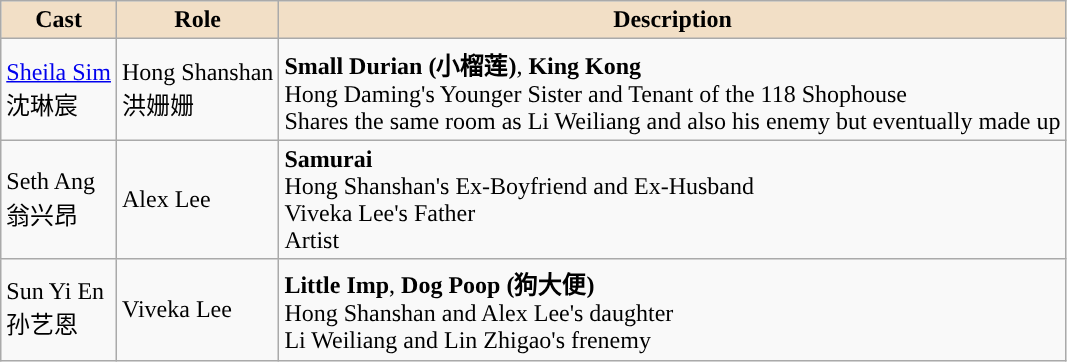<table class="wikitable">
<tr>
<th style="background:#f2dfc6;">Cast</th>
<th style="background:#f2dfc6;">Role</th>
<th style="background:#f2dfc6;">Description</th>
</tr>
<tr>
<td><a href='#'>Sheila Sim</a><br>沈琳宸</td>
<td>Hong Shanshan<br>洪姗姗</td>
<td><strong>Small Durian (小榴莲)</strong>, <strong>King Kong</strong><br>Hong Daming's Younger Sister and Tenant of the 118 Shophouse<br> Shares the same room as Li Weiliang and also his enemy but eventually made up</td>
</tr>
<tr>
<td>Seth Ang<br>翁兴昂</td>
<td>Alex Lee</td>
<td><strong>Samurai</strong><br>Hong Shanshan's Ex-Boyfriend and Ex-Husband <br>Viveka Lee's Father<br>Artist</td>
</tr>
<tr>
<td>Sun Yi En<br>孙艺恩</td>
<td>Viveka Lee</td>
<td><strong>Little Imp</strong>, <strong>Dog Poop (狗大便)</strong><br>Hong Shanshan and Alex Lee's daughter<br>Li Weiliang and Lin Zhigao's frenemy</td>
</tr>
</table>
